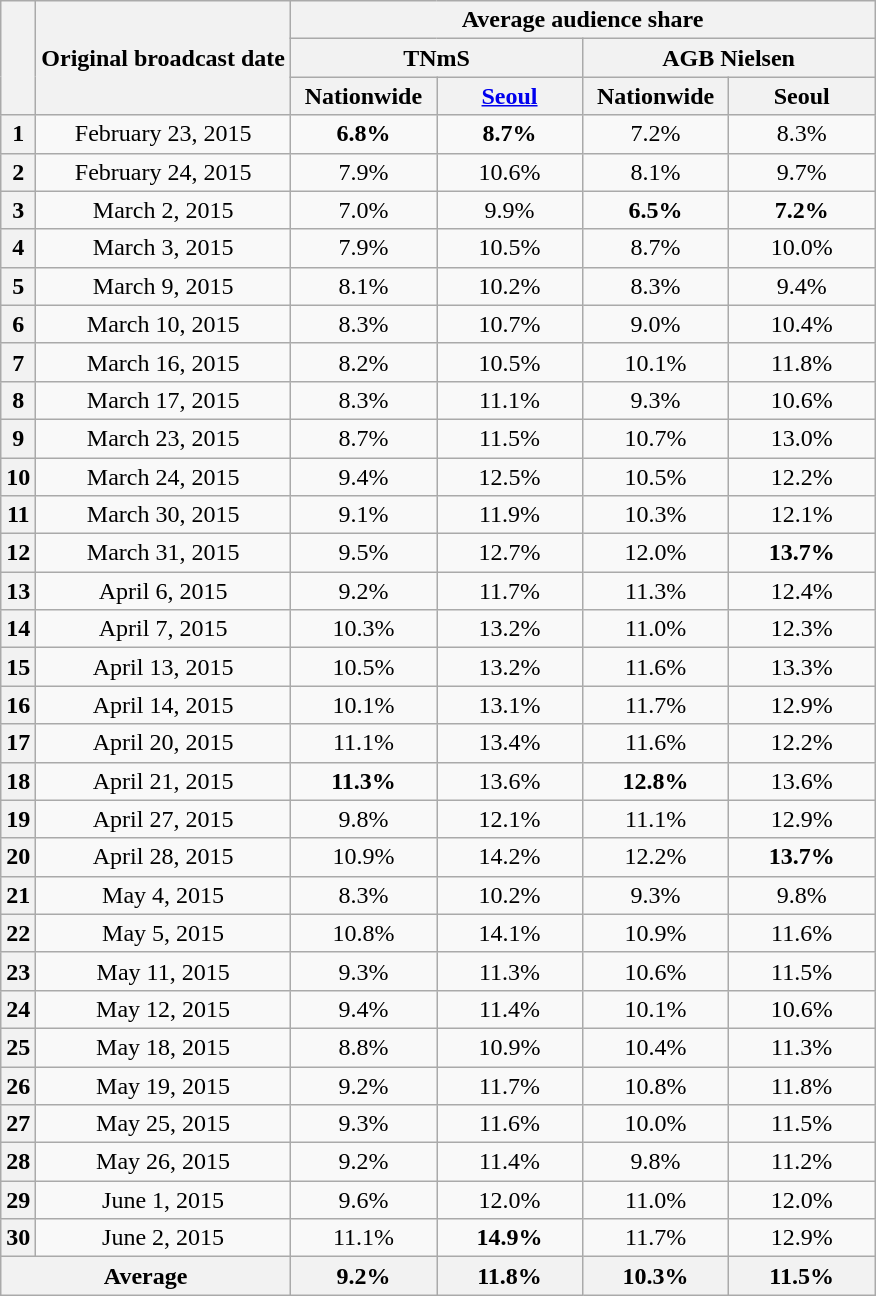<table class=wikitable style="text-align:center">
<tr>
<th rowspan="3"></th>
<th rowspan="3">Original broadcast date</th>
<th colspan="4">Average audience share</th>
</tr>
<tr>
<th colspan="2">TNmS</th>
<th colspan="2">AGB Nielsen</th>
</tr>
<tr>
<th width=90>Nationwide</th>
<th width=90><a href='#'>Seoul</a></th>
<th width=90>Nationwide</th>
<th width=90>Seoul</th>
</tr>
<tr>
<th>1</th>
<td>February 23, 2015</td>
<td><span><strong>6.8%</strong></span></td>
<td><span><strong>8.7%</strong></span></td>
<td>7.2%</td>
<td>8.3%</td>
</tr>
<tr>
<th>2</th>
<td>February 24, 2015</td>
<td>7.9%</td>
<td>10.6%</td>
<td>8.1%</td>
<td>9.7%</td>
</tr>
<tr>
<th>3</th>
<td>March 2, 2015</td>
<td>7.0%</td>
<td>9.9%</td>
<td><span><strong>6.5%</strong></span></td>
<td><span><strong>7.2%</strong></span></td>
</tr>
<tr>
<th>4</th>
<td>March 3, 2015</td>
<td>7.9%</td>
<td>10.5%</td>
<td>8.7%</td>
<td>10.0%</td>
</tr>
<tr>
<th>5</th>
<td>March 9, 2015</td>
<td>8.1%</td>
<td>10.2%</td>
<td>8.3%</td>
<td>9.4%</td>
</tr>
<tr>
<th>6</th>
<td>March 10, 2015</td>
<td>8.3%</td>
<td>10.7%</td>
<td>9.0%</td>
<td>10.4%</td>
</tr>
<tr>
<th>7</th>
<td>March 16, 2015</td>
<td>8.2%</td>
<td>10.5%</td>
<td>10.1%</td>
<td>11.8%</td>
</tr>
<tr>
<th>8</th>
<td>March 17, 2015</td>
<td>8.3%</td>
<td>11.1%</td>
<td>9.3%</td>
<td>10.6%</td>
</tr>
<tr>
<th>9</th>
<td>March 23, 2015</td>
<td>8.7%</td>
<td>11.5%</td>
<td>10.7%</td>
<td>13.0%</td>
</tr>
<tr>
<th>10</th>
<td>March 24, 2015</td>
<td>9.4%</td>
<td>12.5%</td>
<td>10.5%</td>
<td>12.2%</td>
</tr>
<tr>
<th>11</th>
<td>March 30, 2015</td>
<td>9.1%</td>
<td>11.9%</td>
<td>10.3%</td>
<td>12.1%</td>
</tr>
<tr>
<th>12</th>
<td>March 31, 2015</td>
<td>9.5%</td>
<td>12.7%</td>
<td>12.0%</td>
<td><span><strong>13.7%</strong></span></td>
</tr>
<tr>
<th>13</th>
<td>April 6, 2015</td>
<td>9.2%</td>
<td>11.7%</td>
<td>11.3%</td>
<td>12.4%</td>
</tr>
<tr>
<th>14</th>
<td>April 7, 2015</td>
<td>10.3%</td>
<td>13.2%</td>
<td>11.0%</td>
<td>12.3%</td>
</tr>
<tr>
<th>15</th>
<td>April 13, 2015</td>
<td>10.5%</td>
<td>13.2%</td>
<td>11.6%</td>
<td>13.3%</td>
</tr>
<tr>
<th>16</th>
<td>April 14, 2015</td>
<td>10.1%</td>
<td>13.1%</td>
<td>11.7%</td>
<td>12.9%</td>
</tr>
<tr>
<th>17</th>
<td>April 20, 2015</td>
<td>11.1%</td>
<td>13.4%</td>
<td>11.6%</td>
<td>12.2%</td>
</tr>
<tr>
<th>18</th>
<td>April 21, 2015</td>
<td><span><strong>11.3%</strong></span></td>
<td>13.6%</td>
<td><span><strong>12.8%</strong></span></td>
<td>13.6%</td>
</tr>
<tr>
<th>19</th>
<td>April 27, 2015</td>
<td>9.8%</td>
<td>12.1%</td>
<td>11.1%</td>
<td>12.9%</td>
</tr>
<tr>
<th>20</th>
<td>April 28, 2015</td>
<td>10.9%</td>
<td>14.2%</td>
<td>12.2%</td>
<td><span><strong>13.7%</strong></span></td>
</tr>
<tr>
<th>21</th>
<td>May 4, 2015</td>
<td>8.3%</td>
<td>10.2%</td>
<td>9.3%</td>
<td>9.8%</td>
</tr>
<tr>
<th>22</th>
<td>May 5, 2015</td>
<td>10.8%</td>
<td>14.1%</td>
<td>10.9%</td>
<td>11.6%</td>
</tr>
<tr>
<th>23</th>
<td>May 11, 2015</td>
<td>9.3%</td>
<td>11.3%</td>
<td>10.6%</td>
<td>11.5%</td>
</tr>
<tr>
<th>24</th>
<td>May 12, 2015</td>
<td>9.4%</td>
<td>11.4%</td>
<td>10.1%</td>
<td>10.6%</td>
</tr>
<tr>
<th>25</th>
<td>May 18, 2015</td>
<td>8.8%</td>
<td>10.9%</td>
<td>10.4%</td>
<td>11.3%</td>
</tr>
<tr>
<th>26</th>
<td>May 19, 2015</td>
<td>9.2%</td>
<td>11.7%</td>
<td>10.8%</td>
<td>11.8%</td>
</tr>
<tr>
<th>27</th>
<td>May 25, 2015</td>
<td>9.3%</td>
<td>11.6%</td>
<td>10.0%</td>
<td>11.5%</td>
</tr>
<tr>
<th>28</th>
<td>May 26, 2015</td>
<td>9.2%</td>
<td>11.4%</td>
<td>9.8%</td>
<td>11.2%</td>
</tr>
<tr>
<th>29</th>
<td>June 1, 2015</td>
<td>9.6%</td>
<td>12.0%</td>
<td>11.0%</td>
<td>12.0%</td>
</tr>
<tr>
<th>30</th>
<td>June 2, 2015</td>
<td>11.1%</td>
<td><span><strong>14.9%</strong></span></td>
<td>11.7%</td>
<td>12.9%</td>
</tr>
<tr>
<th colspan=2>Average</th>
<th>9.2%</th>
<th>11.8%</th>
<th>10.3%</th>
<th>11.5%</th>
</tr>
</table>
